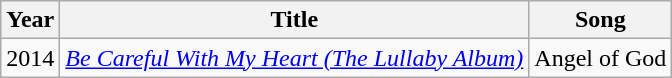<table class="wikitable">
<tr>
<th>Year</th>
<th>Title</th>
<th>Song</th>
</tr>
<tr>
<td>2014</td>
<td><em><a href='#'>Be Careful With My Heart (The Lullaby Album)</a></em></td>
<td>Angel of God</td>
</tr>
</table>
